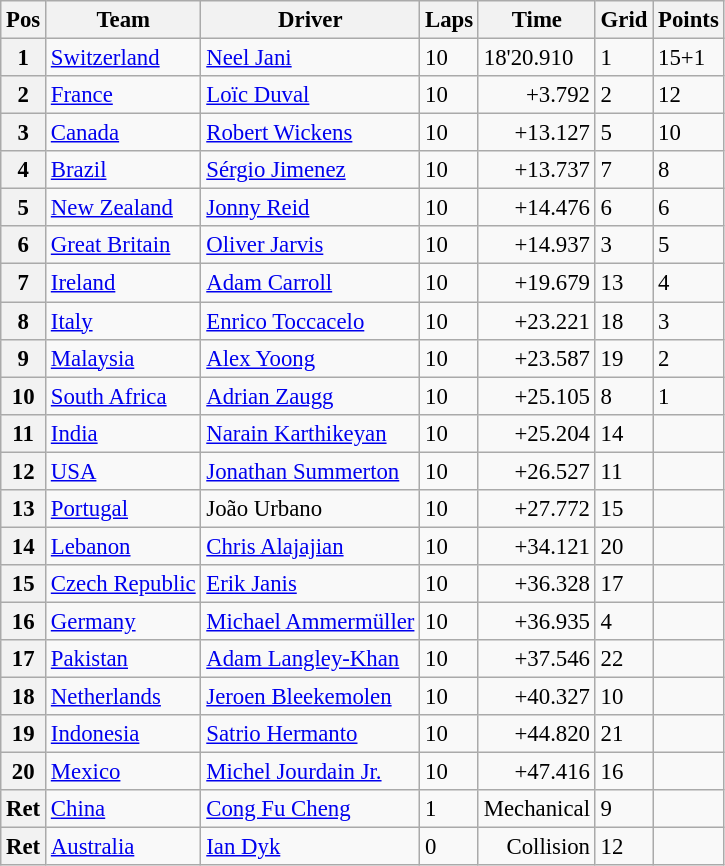<table class="wikitable" style="font-size:95%">
<tr>
<th>Pos</th>
<th>Team</th>
<th>Driver</th>
<th>Laps</th>
<th>Time</th>
<th>Grid</th>
<th>Points</th>
</tr>
<tr>
<th>1</th>
<td> <a href='#'>Switzerland</a></td>
<td><a href='#'>Neel Jani</a></td>
<td>10</td>
<td>18'20.910</td>
<td>1</td>
<td>15+1</td>
</tr>
<tr>
<th>2</th>
<td> <a href='#'>France</a></td>
<td><a href='#'>Loïc Duval</a></td>
<td>10</td>
<td align=right>+3.792</td>
<td>2</td>
<td>12</td>
</tr>
<tr>
<th>3</th>
<td> <a href='#'>Canada</a></td>
<td><a href='#'>Robert Wickens</a></td>
<td>10</td>
<td align=right>+13.127</td>
<td>5</td>
<td>10</td>
</tr>
<tr>
<th>4</th>
<td> <a href='#'>Brazil</a></td>
<td><a href='#'>Sérgio Jimenez</a></td>
<td>10</td>
<td align=right>+13.737</td>
<td>7</td>
<td>8</td>
</tr>
<tr>
<th>5</th>
<td> <a href='#'>New Zealand</a></td>
<td><a href='#'>Jonny Reid</a></td>
<td>10</td>
<td align=right>+14.476</td>
<td>6</td>
<td>6</td>
</tr>
<tr>
<th>6</th>
<td> <a href='#'>Great Britain</a></td>
<td><a href='#'>Oliver Jarvis</a></td>
<td>10</td>
<td align=right>+14.937</td>
<td>3</td>
<td>5</td>
</tr>
<tr>
<th>7</th>
<td> <a href='#'>Ireland</a></td>
<td><a href='#'>Adam Carroll</a></td>
<td>10</td>
<td align=right>+19.679</td>
<td>13</td>
<td>4</td>
</tr>
<tr>
<th>8</th>
<td> <a href='#'>Italy</a></td>
<td><a href='#'>Enrico Toccacelo</a></td>
<td>10</td>
<td align=right>+23.221</td>
<td>18</td>
<td>3</td>
</tr>
<tr>
<th>9</th>
<td> <a href='#'>Malaysia</a></td>
<td><a href='#'>Alex Yoong</a></td>
<td>10</td>
<td align=right>+23.587</td>
<td>19</td>
<td>2</td>
</tr>
<tr>
<th>10</th>
<td> <a href='#'>South Africa</a></td>
<td><a href='#'>Adrian Zaugg</a></td>
<td>10</td>
<td align=right>+25.105</td>
<td>8</td>
<td>1</td>
</tr>
<tr>
<th>11</th>
<td> <a href='#'>India</a></td>
<td><a href='#'>Narain Karthikeyan</a></td>
<td>10</td>
<td align=right>+25.204</td>
<td>14</td>
<td></td>
</tr>
<tr>
<th>12</th>
<td> <a href='#'>USA</a></td>
<td><a href='#'>Jonathan Summerton</a></td>
<td>10</td>
<td align=right>+26.527</td>
<td>11</td>
<td></td>
</tr>
<tr>
<th>13</th>
<td> <a href='#'>Portugal</a></td>
<td>João Urbano</td>
<td>10</td>
<td align=right>+27.772</td>
<td>15</td>
<td></td>
</tr>
<tr>
<th>14</th>
<td> <a href='#'>Lebanon</a></td>
<td><a href='#'>Chris Alajajian</a></td>
<td>10</td>
<td align=right>+34.121</td>
<td>20</td>
<td></td>
</tr>
<tr>
<th>15</th>
<td> <a href='#'>Czech Republic</a></td>
<td><a href='#'>Erik Janis</a></td>
<td>10</td>
<td align=right>+36.328</td>
<td>17</td>
<td></td>
</tr>
<tr>
<th>16</th>
<td> <a href='#'>Germany</a></td>
<td><a href='#'>Michael Ammermüller</a></td>
<td>10</td>
<td align=right>+36.935</td>
<td>4</td>
<td></td>
</tr>
<tr>
<th>17</th>
<td> <a href='#'>Pakistan</a></td>
<td><a href='#'>Adam Langley-Khan</a></td>
<td>10</td>
<td align=right>+37.546</td>
<td>22</td>
<td></td>
</tr>
<tr>
<th>18</th>
<td> <a href='#'>Netherlands</a></td>
<td><a href='#'>Jeroen Bleekemolen</a></td>
<td>10</td>
<td align=right>+40.327</td>
<td>10</td>
<td></td>
</tr>
<tr>
<th>19</th>
<td> <a href='#'>Indonesia</a></td>
<td><a href='#'>Satrio Hermanto</a></td>
<td>10</td>
<td align=right>+44.820</td>
<td>21</td>
<td></td>
</tr>
<tr>
<th>20</th>
<td> <a href='#'>Mexico</a></td>
<td><a href='#'>Michel Jourdain Jr.</a></td>
<td>10</td>
<td align=right>+47.416</td>
<td>16</td>
<td></td>
</tr>
<tr>
<th>Ret</th>
<td> <a href='#'>China</a></td>
<td><a href='#'>Cong Fu Cheng</a></td>
<td>1</td>
<td align=right>Mechanical</td>
<td>9</td>
<td></td>
</tr>
<tr>
<th>Ret</th>
<td> <a href='#'>Australia</a></td>
<td><a href='#'>Ian Dyk</a></td>
<td>0</td>
<td align=right>Collision</td>
<td>12</td>
<td></td>
</tr>
</table>
